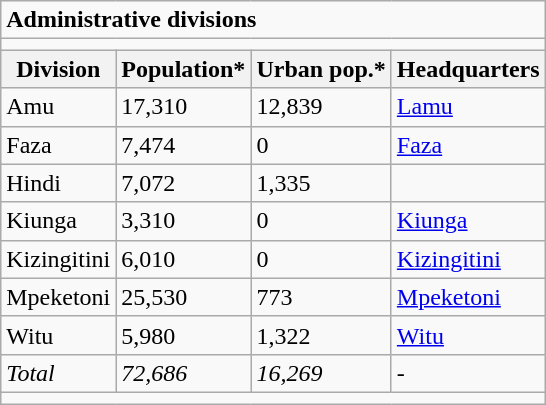<table class="wikitable">
<tr>
<td colspan="4"><strong>Administrative divisions</strong></td>
</tr>
<tr>
<td colspan="4"></td>
</tr>
<tr>
<th>Division</th>
<th>Population*</th>
<th>Urban pop.*</th>
<th>Headquarters</th>
</tr>
<tr>
<td>Amu</td>
<td>17,310</td>
<td>12,839</td>
<td><a href='#'>Lamu</a></td>
</tr>
<tr>
<td>Faza</td>
<td>7,474</td>
<td>0</td>
<td><a href='#'>Faza</a></td>
</tr>
<tr>
<td>Hindi</td>
<td>7,072</td>
<td>1,335</td>
<td></td>
</tr>
<tr>
<td>Kiunga</td>
<td>3,310</td>
<td>0</td>
<td><a href='#'>Kiunga</a></td>
</tr>
<tr>
<td>Kizingitini</td>
<td>6,010</td>
<td>0</td>
<td><a href='#'>Kizingitini</a></td>
</tr>
<tr>
<td>Mpeketoni</td>
<td>25,530</td>
<td>773</td>
<td><a href='#'>Mpeketoni</a></td>
</tr>
<tr>
<td>Witu</td>
<td>5,980</td>
<td>1,322</td>
<td><a href='#'>Witu</a></td>
</tr>
<tr>
<td><em>Total</em></td>
<td><em>72,686</em></td>
<td><em>16,269</em></td>
<td>-</td>
</tr>
<tr>
<td colspan="4"></td>
</tr>
</table>
